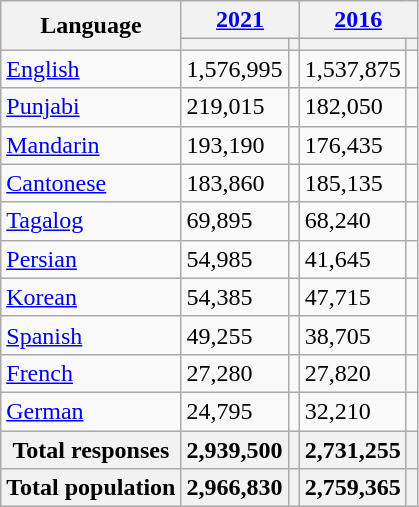<table class="wikitable sortable">
<tr>
<th rowspan="2">Language</th>
<th colspan="2"><a href='#'>2021</a></th>
<th colspan="2"><a href='#'>2016</a></th>
</tr>
<tr>
<th><a href='#'></a></th>
<th></th>
<th></th>
<th></th>
</tr>
<tr>
<td><a href='#'>English</a></td>
<td>1,576,995</td>
<td></td>
<td>1,537,875</td>
<td></td>
</tr>
<tr>
<td><a href='#'>Punjabi</a></td>
<td>219,015</td>
<td></td>
<td>182,050</td>
<td></td>
</tr>
<tr>
<td><a href='#'>Mandarin</a></td>
<td>193,190</td>
<td></td>
<td>176,435</td>
<td></td>
</tr>
<tr>
<td><a href='#'>Cantonese</a></td>
<td>183,860</td>
<td></td>
<td>185,135</td>
<td></td>
</tr>
<tr>
<td><a href='#'>Tagalog</a></td>
<td>69,895</td>
<td></td>
<td>68,240</td>
<td></td>
</tr>
<tr>
<td><a href='#'>Persian</a></td>
<td>54,985</td>
<td></td>
<td>41,645</td>
<td></td>
</tr>
<tr>
<td><a href='#'>Korean</a></td>
<td>54,385</td>
<td></td>
<td>47,715</td>
<td></td>
</tr>
<tr>
<td><a href='#'>Spanish</a></td>
<td>49,255</td>
<td></td>
<td>38,705</td>
<td></td>
</tr>
<tr>
<td><a href='#'>French</a></td>
<td>27,280</td>
<td></td>
<td>27,820</td>
<td></td>
</tr>
<tr>
<td><a href='#'>German</a></td>
<td>24,795</td>
<td></td>
<td>32,210</td>
<td></td>
</tr>
<tr>
<th>Total responses</th>
<th>2,939,500</th>
<th></th>
<th>2,731,255</th>
<th></th>
</tr>
<tr>
<th>Total population</th>
<th>2,966,830</th>
<th></th>
<th>2,759,365</th>
<th></th>
</tr>
</table>
